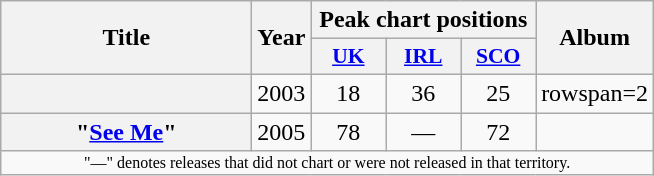<table class="wikitable plainrowheaders" style="text-align:center;">
<tr>
<th scope="col" rowspan="2" style="width:10em;">Title</th>
<th scope="col" rowspan="2">Year</th>
<th scope="col" colspan="3">Peak chart positions</th>
<th scope="col" rowspan="2">Album</th>
</tr>
<tr>
<th scope="col" style="width:3em;font-size:90%;"><a href='#'>UK</a><br></th>
<th scope="col" style="width:3em;font-size:90%;"><a href='#'>IRL</a><br></th>
<th scope="col" style="width:3em;font-size:90%;"><a href='#'>SCO</a><br></th>
</tr>
<tr>
<th scope="row"></th>
<td>2003</td>
<td>18</td>
<td>36</td>
<td>25</td>
<td>rowspan=2 </td>
</tr>
<tr>
<th scope="row">"<a href='#'>See Me</a>"</th>
<td>2005</td>
<td>78</td>
<td>—</td>
<td>72</td>
</tr>
<tr>
<td colspan="15" style="text-align:center; font-size:8pt;">"—" denotes releases that did not chart or were not released in that territory.</td>
</tr>
</table>
